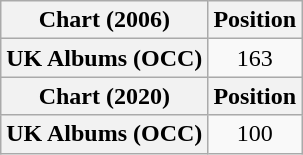<table class="wikitable plainrowheaders" style="text-align:center">
<tr>
<th scope=col>Chart (2006)</th>
<th scope=col>Position</th>
</tr>
<tr>
<th scope="row">UK Albums (OCC)</th>
<td>163</td>
</tr>
<tr>
<th scope=col>Chart (2020)</th>
<th scope=col>Position</th>
</tr>
<tr>
<th scope="row">UK Albums (OCC)</th>
<td>100</td>
</tr>
</table>
